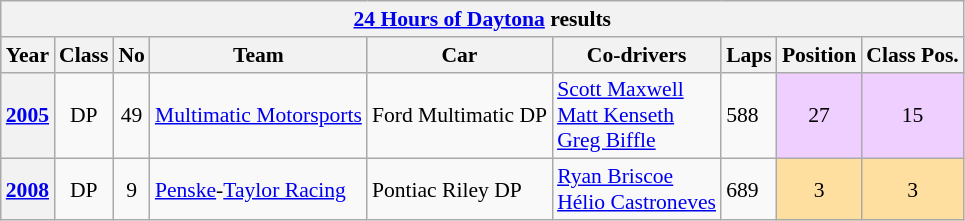<table class="wikitable" style="font-size:90%">
<tr>
<th colspan=45><a href='#'>24 Hours of Daytona</a> results</th>
</tr>
<tr style="background:#abbbdd;">
<th>Year</th>
<th>Class</th>
<th>No</th>
<th>Team</th>
<th>Car</th>
<th>Co-drivers</th>
<th>Laps</th>
<th>Position</th>
<th>Class Pos.</th>
</tr>
<tr>
<th><a href='#'>2005</a></th>
<td align=center>DP</td>
<td align=center>49</td>
<td> <a href='#'>Multimatic Motorsports</a></td>
<td>Ford Multimatic DP</td>
<td> <a href='#'>Scott Maxwell</a><br> <a href='#'>Matt Kenseth</a><br> <a href='#'>Greg Biffle</a></td>
<td>588</td>
<td style="background:#EFCFFF;" align=center>27 </td>
<td style="background:#EFCFFF;" align=center>15 </td>
</tr>
<tr>
<th><a href='#'>2008</a></th>
<td align=center>DP</td>
<td align=center>9</td>
<td> <a href='#'>Penske</a>-<a href='#'>Taylor Racing</a></td>
<td>Pontiac Riley DP</td>
<td> <a href='#'>Ryan Briscoe</a><br> <a href='#'>Hélio Castroneves</a></td>
<td>689</td>
<td style="background:#FFDF9F;" align=center>3</td>
<td style="background:#FFDF9F;" align=center>3</td>
</tr>
</table>
